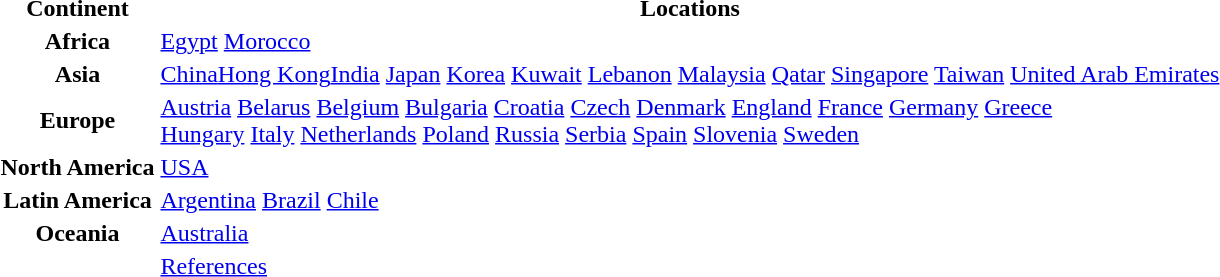<table class="toc">
<tr>
<th>Continent</th>
<th>Locations</th>
</tr>
<tr>
<th>Africa</th>
<td> <a href='#'>Egypt</a> <a href='#'>Morocco</a></td>
</tr>
<tr>
<th>Asia</th>
<td> <a href='#'>China</a><a href='#'>Hong Kong</a><a href='#'>India</a> <a href='#'>Japan</a> <a href='#'>Korea</a> <a href='#'>Kuwait</a> <a href='#'>Lebanon</a> <a href='#'>Malaysia</a> <a href='#'>Qatar</a> <a href='#'>Singapore</a> <a href='#'>Taiwan</a> <a href='#'>United Arab Emirates</a></td>
</tr>
<tr>
<th>Europe</th>
<td> <a href='#'>Austria</a> <a href='#'>Belarus</a> <a href='#'>Belgium</a> <a href='#'>Bulgaria</a> <a href='#'>Croatia</a> <a href='#'>Czech</a> <a href='#'>Denmark</a> <a href='#'>England</a> <a href='#'>France</a> <a href='#'>Germany</a> <a href='#'>Greece</a> <br>  <a href='#'>Hungary</a> <a href='#'>Italy</a> <a href='#'>Netherlands</a> <a href='#'>Poland</a> <a href='#'>Russia</a> <a href='#'>Serbia</a> <a href='#'>Spain</a> <a href='#'>Slovenia</a> <a href='#'>Sweden</a></td>
</tr>
<tr>
<th>North America</th>
<td> <a href='#'>USA</a></td>
</tr>
<tr>
<th>Latin America</th>
<td> <a href='#'>Argentina</a> <a href='#'>Brazil</a> <a href='#'>Chile</a></td>
</tr>
<tr>
<th>Oceania</th>
<td> <a href='#'>Australia</a></td>
</tr>
<tr>
<td></td>
<td> <a href='#'>References</a></td>
</tr>
</table>
